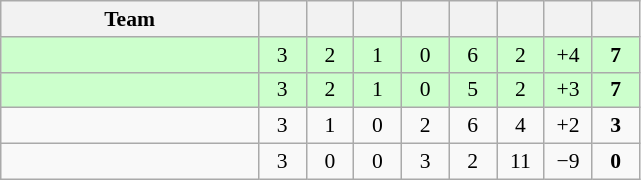<table class="wikitable" style="text-align: center; font-size: 90%;">
<tr>
<th width=165>Team</th>
<th width=25></th>
<th width=25></th>
<th width=25></th>
<th width=25></th>
<th width=25></th>
<th width=25></th>
<th width=25></th>
<th width=25></th>
</tr>
<tr style="background:#cfc;">
<td align="left"></td>
<td>3</td>
<td>2</td>
<td>1</td>
<td>0</td>
<td>6</td>
<td>2</td>
<td>+4</td>
<td><strong>7</strong></td>
</tr>
<tr style="background:#cfc;">
<td align="left"></td>
<td>3</td>
<td>2</td>
<td>1</td>
<td>0</td>
<td>5</td>
<td>2</td>
<td>+3</td>
<td><strong>7</strong></td>
</tr>
<tr>
<td align="left"></td>
<td>3</td>
<td>1</td>
<td>0</td>
<td>2</td>
<td>6</td>
<td>4</td>
<td>+2</td>
<td><strong>3</strong></td>
</tr>
<tr>
<td align="left"></td>
<td>3</td>
<td>0</td>
<td>0</td>
<td>3</td>
<td>2</td>
<td>11</td>
<td>−9</td>
<td><strong>0</strong></td>
</tr>
</table>
